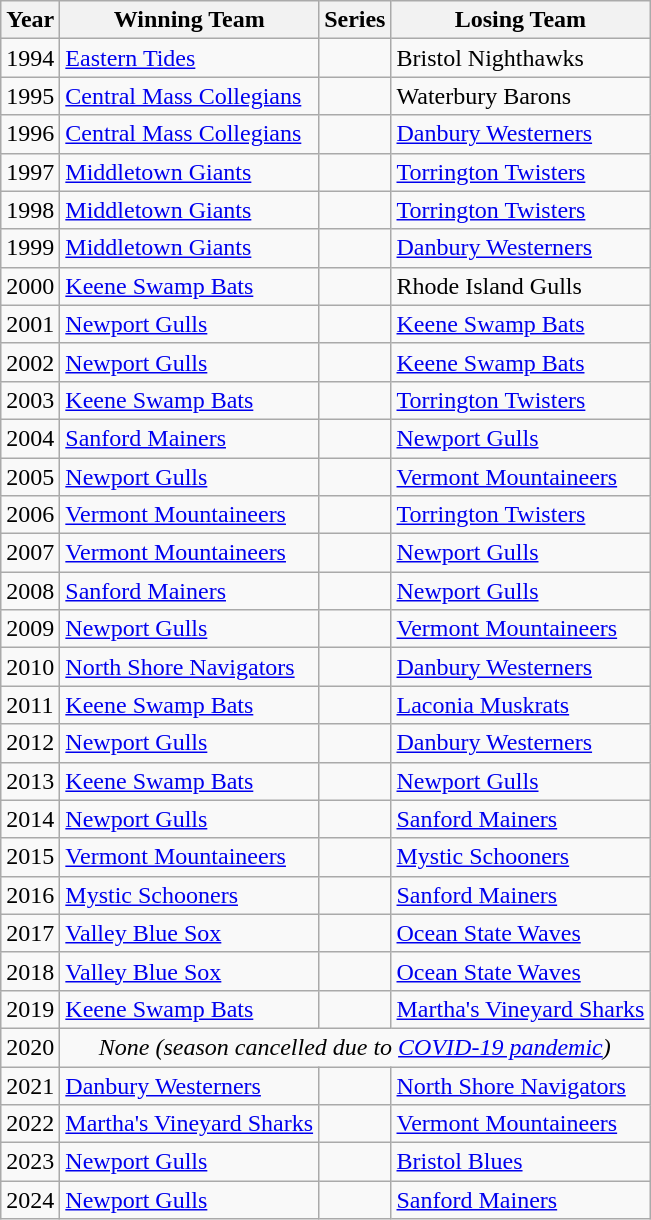<table class="wikitable">
<tr>
<th>Year</th>
<th>Winning Team</th>
<th>Series</th>
<th>Losing Team</th>
</tr>
<tr>
<td>1994</td>
<td><a href='#'>Eastern Tides</a></td>
<td></td>
<td>Bristol Nighthawks</td>
</tr>
<tr>
<td>1995</td>
<td><a href='#'>Central Mass Collegians</a></td>
<td></td>
<td>Waterbury Barons</td>
</tr>
<tr>
<td>1996</td>
<td><a href='#'>Central Mass Collegians</a></td>
<td></td>
<td><a href='#'>Danbury Westerners</a></td>
</tr>
<tr>
<td>1997</td>
<td><a href='#'>Middletown Giants</a></td>
<td></td>
<td><a href='#'>Torrington Twisters</a></td>
</tr>
<tr>
<td>1998</td>
<td><a href='#'>Middletown Giants</a></td>
<td></td>
<td><a href='#'>Torrington Twisters</a></td>
</tr>
<tr>
<td>1999</td>
<td><a href='#'>Middletown Giants</a></td>
<td></td>
<td><a href='#'>Danbury Westerners</a></td>
</tr>
<tr>
<td>2000</td>
<td><a href='#'>Keene Swamp Bats</a></td>
<td></td>
<td>Rhode Island Gulls</td>
</tr>
<tr>
<td>2001</td>
<td><a href='#'>Newport Gulls</a></td>
<td></td>
<td><a href='#'>Keene Swamp Bats</a></td>
</tr>
<tr>
<td>2002</td>
<td><a href='#'>Newport Gulls</a></td>
<td></td>
<td><a href='#'>Keene Swamp Bats</a></td>
</tr>
<tr>
<td>2003</td>
<td><a href='#'>Keene Swamp Bats</a></td>
<td></td>
<td><a href='#'>Torrington Twisters</a></td>
</tr>
<tr>
<td>2004</td>
<td><a href='#'>Sanford Mainers</a></td>
<td></td>
<td><a href='#'>Newport Gulls</a></td>
</tr>
<tr>
<td>2005</td>
<td><a href='#'>Newport Gulls</a></td>
<td></td>
<td><a href='#'>Vermont Mountaineers</a></td>
</tr>
<tr>
<td>2006</td>
<td><a href='#'>Vermont Mountaineers</a></td>
<td></td>
<td><a href='#'>Torrington Twisters</a></td>
</tr>
<tr>
<td>2007</td>
<td><a href='#'>Vermont Mountaineers</a></td>
<td></td>
<td><a href='#'>Newport Gulls</a></td>
</tr>
<tr>
<td>2008</td>
<td><a href='#'>Sanford Mainers</a></td>
<td></td>
<td><a href='#'>Newport Gulls</a></td>
</tr>
<tr>
<td>2009</td>
<td><a href='#'>Newport Gulls</a></td>
<td></td>
<td><a href='#'>Vermont Mountaineers</a></td>
</tr>
<tr>
<td>2010</td>
<td><a href='#'>North Shore Navigators</a></td>
<td></td>
<td><a href='#'>Danbury Westerners</a></td>
</tr>
<tr>
<td>2011</td>
<td><a href='#'>Keene Swamp Bats</a></td>
<td></td>
<td><a href='#'>Laconia Muskrats</a></td>
</tr>
<tr>
<td>2012</td>
<td><a href='#'>Newport Gulls</a></td>
<td></td>
<td><a href='#'>Danbury Westerners</a></td>
</tr>
<tr>
<td>2013</td>
<td><a href='#'>Keene Swamp Bats</a></td>
<td></td>
<td><a href='#'>Newport Gulls</a></td>
</tr>
<tr>
<td>2014</td>
<td><a href='#'>Newport Gulls</a></td>
<td></td>
<td><a href='#'>Sanford Mainers</a></td>
</tr>
<tr>
<td>2015</td>
<td><a href='#'>Vermont Mountaineers</a></td>
<td></td>
<td><a href='#'>Mystic Schooners</a></td>
</tr>
<tr>
<td>2016</td>
<td><a href='#'>Mystic Schooners</a></td>
<td></td>
<td><a href='#'>Sanford Mainers</a></td>
</tr>
<tr>
<td>2017</td>
<td><a href='#'>Valley Blue Sox</a></td>
<td></td>
<td><a href='#'>Ocean State Waves</a></td>
</tr>
<tr>
<td>2018</td>
<td><a href='#'>Valley Blue Sox</a></td>
<td></td>
<td><a href='#'>Ocean State Waves</a></td>
</tr>
<tr>
<td>2019</td>
<td><a href='#'>Keene Swamp Bats</a></td>
<td></td>
<td><a href='#'>Martha's Vineyard Sharks</a></td>
</tr>
<tr>
<td>2020</td>
<td colspan="3" align="center"><em>None (season cancelled due to <a href='#'>COVID-19 pandemic</a>)</em></td>
</tr>
<tr>
<td>2021</td>
<td><a href='#'>Danbury Westerners</a></td>
<td></td>
<td><a href='#'>North Shore Navigators</a></td>
</tr>
<tr>
<td>2022</td>
<td><a href='#'>Martha's Vineyard Sharks</a></td>
<td></td>
<td><a href='#'>Vermont Mountaineers</a></td>
</tr>
<tr>
<td>2023</td>
<td><a href='#'>Newport Gulls</a></td>
<td></td>
<td><a href='#'>Bristol Blues</a></td>
</tr>
<tr>
<td>2024</td>
<td><a href='#'>Newport Gulls</a></td>
<td></td>
<td><a href='#'>Sanford Mainers</a></td>
</tr>
</table>
